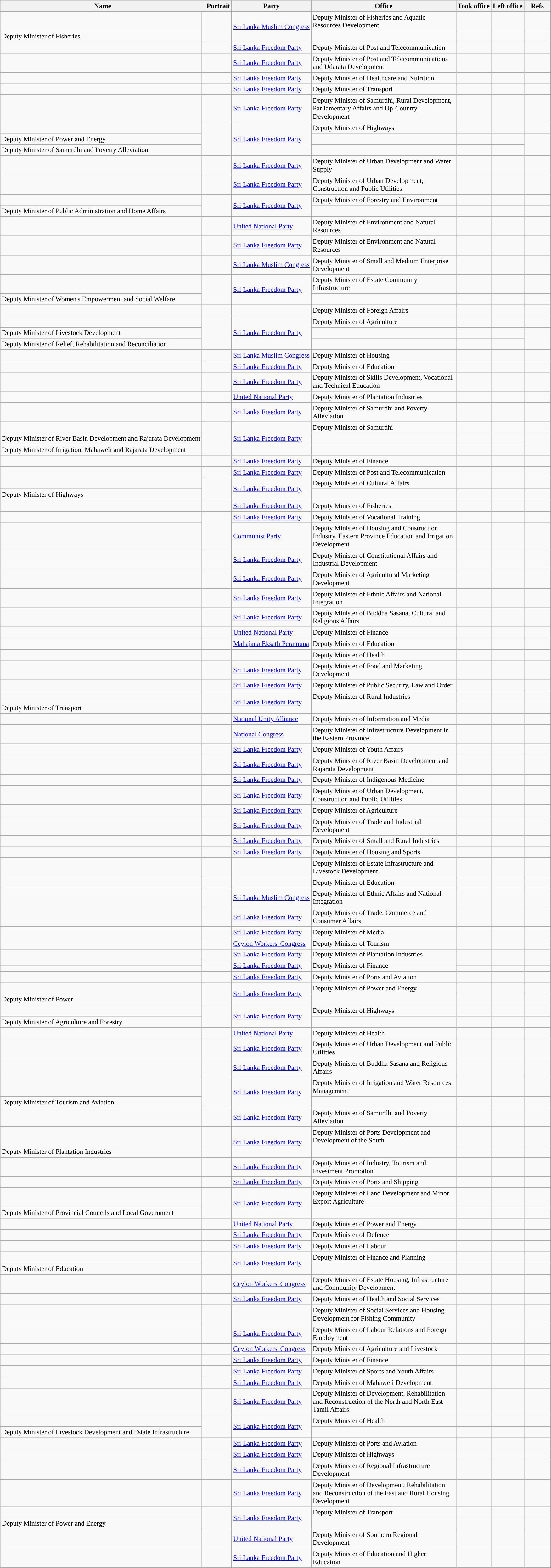<table class="wikitable plainrowheaders sortable" style="font-size:90%; text-align:left;">
<tr>
<th scope=col colspan="2">Name</th>
<th scope=col class=unsortable>Portrait</th>
<th scope=col>Party</th>
<th scope=col width=300px>Office</th>
<th scope=col>Took office</th>
<th scope=col>Left office</th>
<th scope=col width=50px class=unsortable>Refs</th>
</tr>
<tr>
<td style="background:"></td>
<td rowspan=2></td>
<td align=center rowspan=2></td>
<td rowspan=2><a href='#'>Sri Lanka Muslim Congress</a></td>
<td>Deputy Minister of Fisheries and Aquatic Resources Development</td>
<td align=center></td>
<td align=center></td>
<td align=center></td>
</tr>
<tr>
<td>Deputy Minister of Fisheries</td>
<td align=center></td>
<td></td>
<td align=center></td>
</tr>
<tr>
<td style="background:"></td>
<td></td>
<td align=center></td>
<td><a href='#'>Sri Lanka Freedom Party</a></td>
<td>Deputy Minister of Post and Telecommunication</td>
<td align=center></td>
<td align=center></td>
<td align=center></td>
</tr>
<tr>
<td style="background:"></td>
<td></td>
<td align=center></td>
<td><a href='#'>Sri Lanka Freedom Party</a></td>
<td>Deputy Minister of Post and Telecommunications and Udarata Development</td>
<td align=center></td>
<td></td>
<td align=center></td>
</tr>
<tr>
<td style="background:"></td>
<td></td>
<td align=center></td>
<td><a href='#'>Sri Lanka Freedom Party</a></td>
<td>Deputy Minister of Healthcare and Nutrition</td>
<td align=center></td>
<td></td>
<td align=center></td>
</tr>
<tr>
<td style="background:"></td>
<td></td>
<td align=center></td>
<td><a href='#'>Sri Lanka Freedom Party</a></td>
<td>Deputy Minister of Transport</td>
<td align=center></td>
<td></td>
<td align=center></td>
</tr>
<tr>
<td style="background:"></td>
<td></td>
<td align=center></td>
<td><a href='#'>Sri Lanka Freedom Party</a></td>
<td>Deputy Minister of Samurdhi, Rural Development, Parliamentary Affairs and Up-Country Development</td>
<td align=center></td>
<td align=center></td>
<td align=center></td>
</tr>
<tr>
<td style="background:"></td>
<td rowspan=3></td>
<td align=center rowspan=3></td>
<td rowspan=3><a href='#'>Sri Lanka Freedom Party</a></td>
<td>Deputy Minister of Highways</td>
<td align=center></td>
<td align=center></td>
<td align=center></td>
</tr>
<tr>
<td>Deputy Minister of Power and Energy</td>
<td align=center></td>
<td></td>
<td align=center></td>
</tr>
<tr>
<td>Deputy Minister of Samurdhi and Poverty Alleviation</td>
<td align=center></td>
<td></td>
<td align=center></td>
</tr>
<tr>
<td style="background:"></td>
<td></td>
<td align=center></td>
<td><a href='#'>Sri Lanka Freedom Party</a></td>
<td>Deputy Minister of Urban Development and Water Supply</td>
<td align=center></td>
<td></td>
<td align=center></td>
</tr>
<tr>
<td style="background:"></td>
<td></td>
<td align=center></td>
<td><a href='#'>Sri Lanka Freedom Party</a></td>
<td>Deputy Minister of Urban Development, Construction and Public Utilities</td>
<td align=center></td>
<td align=center></td>
<td align=center></td>
</tr>
<tr>
<td style="background:"></td>
<td rowspan=2></td>
<td align=center rowspan=2></td>
<td rowspan=2><a href='#'>Sri Lanka Freedom Party</a></td>
<td>Deputy Minister of Forestry and Environment</td>
<td align=center></td>
<td align=center></td>
<td align=center></td>
</tr>
<tr>
<td>Deputy Minister of Public Administration and Home Affairs</td>
<td align=center></td>
<td></td>
<td align=center></td>
</tr>
<tr>
<td style="background:"></td>
<td></td>
<td align=center></td>
<td><a href='#'>United National Party</a></td>
<td>Deputy Minister of Environment and Natural Resources</td>
<td align=center></td>
<td></td>
<td align=center></td>
</tr>
<tr>
<td style="background:"></td>
<td></td>
<td align=center></td>
<td><a href='#'>Sri Lanka Freedom Party</a></td>
<td>Deputy Minister of Environment and Natural Resources</td>
<td align=center></td>
<td></td>
<td align=center></td>
</tr>
<tr>
<td style="background:"></td>
<td></td>
<td align=center></td>
<td><a href='#'>Sri Lanka Muslim Congress</a></td>
<td>Deputy Minister of Small and Medium Enterprise Development</td>
<td align=center></td>
<td></td>
<td align=center></td>
</tr>
<tr>
<td style="background:"></td>
<td rowspan=2></td>
<td align=center rowspan=2></td>
<td rowspan=2><a href='#'>Sri Lanka Freedom Party</a></td>
<td>Deputy Minister of Estate Community Infrastructure</td>
<td align=center></td>
<td></td>
<td align=center></td>
</tr>
<tr>
<td>Deputy Minister of Women's Empowerment and Social Welfare</td>
<td align=center></td>
<td></td>
<td align=center></td>
</tr>
<tr>
<td></td>
<td></td>
<td align=center></td>
<td></td>
<td>Deputy Minister of Foreign Affairs</td>
<td align=center></td>
<td align=center></td>
<td align=center></td>
</tr>
<tr>
<td style="background:"></td>
<td rowspan=3></td>
<td align=center rowspan=3></td>
<td rowspan=3><a href='#'>Sri Lanka Freedom Party</a></td>
<td>Deputy Minister of Agriculture</td>
<td align=center></td>
<td align=center></td>
<td align=center></td>
</tr>
<tr>
<td>Deputy Minister of Livestock Development</td>
<td align=center></td>
<td></td>
<td align=center></td>
</tr>
<tr>
<td>Deputy Minister of Relief, Rehabilitation and Reconciliation</td>
<td align=center></td>
<td></td>
<td align=center></td>
</tr>
<tr>
<td style="background:"></td>
<td></td>
<td align=center></td>
<td><a href='#'>Sri Lanka Muslim Congress</a></td>
<td>Deputy Minister of Housing</td>
<td align=center></td>
<td></td>
<td align=center></td>
</tr>
<tr>
<td style="background:"></td>
<td></td>
<td align=center></td>
<td><a href='#'>Sri Lanka Freedom Party</a></td>
<td>Deputy Minister of Education</td>
<td align=center></td>
<td align=center></td>
<td align=center></td>
</tr>
<tr>
<td style="background:"></td>
<td></td>
<td align=center></td>
<td><a href='#'>Sri Lanka Freedom Party</a></td>
<td>Deputy Minister of Skills Development, Vocational and Technical Education</td>
<td align=center></td>
<td></td>
<td align=center></td>
</tr>
<tr>
<td style="background:"></td>
<td></td>
<td align=center></td>
<td><a href='#'>United National Party</a></td>
<td>Deputy Minister of Plantation Industries</td>
<td align=center></td>
<td></td>
<td align=center></td>
</tr>
<tr>
<td style="background:"></td>
<td></td>
<td align=center></td>
<td><a href='#'>Sri Lanka Freedom Party</a></td>
<td>Deputy Minister of Samurdhi and Poverty Alleviation</td>
<td align=center></td>
<td></td>
<td align=center></td>
</tr>
<tr>
<td style="background:"></td>
<td rowspan=3></td>
<td align=center rowspan=3></td>
<td rowspan=3><a href='#'>Sri Lanka Freedom Party</a></td>
<td>Deputy Minister of Samurdhi</td>
<td align=center></td>
<td></td>
<td align=center></td>
</tr>
<tr>
<td>Deputy Minister of River Basin Development and Rajarata Development</td>
<td align=center></td>
<td></td>
<td align=center></td>
</tr>
<tr>
<td>Deputy Minister of Irrigation, Mahaweli and Rajarata Development</td>
<td align=center></td>
<td></td>
<td align=center></td>
</tr>
<tr>
<td style="background:"></td>
<td></td>
<td align=center></td>
<td><a href='#'>Sri Lanka Freedom Party</a></td>
<td>Deputy Minister of Finance</td>
<td align=center></td>
<td align=center></td>
<td align=center></td>
</tr>
<tr>
<td style="background:"></td>
<td></td>
<td align=center></td>
<td><a href='#'>Sri Lanka Freedom Party</a></td>
<td>Deputy Minister of Post and Telecommunication</td>
<td align=center></td>
<td></td>
<td align=center></td>
</tr>
<tr>
<td style="background:"></td>
<td rowspan=2></td>
<td align=center rowspan=2></td>
<td rowspan=2><a href='#'>Sri Lanka Freedom Party</a></td>
<td>Deputy Minister of Cultural Affairs</td>
<td align=center></td>
<td align=center></td>
<td align=center></td>
</tr>
<tr>
<td>Deputy Minister of Highways</td>
<td align=center></td>
<td></td>
<td align=center></td>
</tr>
<tr>
<td style="background:"></td>
<td></td>
<td align=center></td>
<td><a href='#'>Sri Lanka Freedom Party</a></td>
<td>Deputy Minister of Fisheries</td>
<td align=center></td>
<td></td>
<td align=center></td>
</tr>
<tr>
<td style="background:"></td>
<td rowspan=2></td>
<td align=center rowspan=2></td>
<td><a href='#'>Sri Lanka Freedom Party</a></td>
<td>Deputy Minister of Vocational Training</td>
<td align=center></td>
<td align=center></td>
<td align=center></td>
</tr>
<tr>
<td style="background:"></td>
<td><a href='#'>Communist Party</a></td>
<td>Deputy Minister of Housing and Construction Industry, Eastern Province Education and Irrigation Development</td>
<td align=center></td>
<td></td>
<td align=center></td>
</tr>
<tr>
<td style="background:"></td>
<td></td>
<td align=center></td>
<td><a href='#'>Sri Lanka Freedom Party</a></td>
<td>Deputy Minister of Constitutional Affairs and Industrial Development</td>
<td align=center></td>
<td align=center></td>
<td align=center></td>
</tr>
<tr>
<td style="background:"></td>
<td></td>
<td align=center></td>
<td><a href='#'>Sri Lanka Freedom Party</a></td>
<td>Deputy Minister of Agricultural Marketing Development</td>
<td align=center></td>
<td></td>
<td align=center></td>
</tr>
<tr>
<td style="background:"></td>
<td></td>
<td align=center></td>
<td><a href='#'>Sri Lanka Freedom Party</a></td>
<td>Deputy Minister of Ethnic Affairs and National Integration</td>
<td align=center></td>
<td align=center></td>
<td align=center></td>
</tr>
<tr>
<td style="background:"></td>
<td></td>
<td align=center></td>
<td><a href='#'>Sri Lanka Freedom Party</a></td>
<td>Deputy Minister of Buddha Sasana, Cultural and Religious Affairs</td>
<td align=center></td>
<td></td>
<td align=center></td>
</tr>
<tr>
<td style="background:"></td>
<td></td>
<td align=center></td>
<td><a href='#'>United National Party</a></td>
<td>Deputy Minister of Finance</td>
<td align=center></td>
<td align=center></td>
<td align=center></td>
</tr>
<tr>
<td style="background:"></td>
<td></td>
<td align=center></td>
<td><a href='#'>Mahajana Eksath Peramuna</a></td>
<td>Deputy Minister of Education</td>
<td align=center></td>
<td></td>
<td align=center></td>
</tr>
<tr>
<td></td>
<td></td>
<td align=center></td>
<td></td>
<td>Deputy Minister of Health</td>
<td align=center></td>
<td align=center></td>
<td align=center></td>
</tr>
<tr>
<td style="background:"></td>
<td></td>
<td align=center></td>
<td><a href='#'>Sri Lanka Freedom Party</a></td>
<td>Deputy Minister of Food and Marketing Development</td>
<td align=center></td>
<td align=center></td>
<td align=center></td>
</tr>
<tr>
<td style="background:"></td>
<td></td>
<td align=center></td>
<td><a href='#'>Sri Lanka Freedom Party</a></td>
<td>Deputy Minister of Public Security, Law and Order</td>
<td align=center></td>
<td></td>
<td align=center></td>
</tr>
<tr>
<td style="background:"></td>
<td rowspan=2></td>
<td align=center rowspan=2></td>
<td rowspan=2><a href='#'>Sri Lanka Freedom Party</a></td>
<td>Deputy Minister of Rural Industries</td>
<td align=center></td>
<td></td>
<td align=center></td>
</tr>
<tr>
<td>Deputy Minister of Transport</td>
<td align=center></td>
<td></td>
<td align=center></td>
</tr>
<tr>
<td style="background:"></td>
<td></td>
<td align=center></td>
<td><a href='#'>National Unity Alliance</a></td>
<td>Deputy Minister of Information and Media</td>
<td align=center></td>
<td></td>
<td align=center></td>
</tr>
<tr>
<td style="background:"></td>
<td></td>
<td align=center></td>
<td><a href='#'>National Congress</a></td>
<td>Deputy Minister of Infrastructure Development in the Eastern Province</td>
<td align=center></td>
<td></td>
<td align=center></td>
</tr>
<tr>
<td style="background:"></td>
<td></td>
<td align=center></td>
<td><a href='#'>Sri Lanka Freedom Party</a></td>
<td>Deputy Minister of Youth Affairs</td>
<td align=center></td>
<td align=center></td>
<td align=center></td>
</tr>
<tr>
<td style="background:"></td>
<td></td>
<td align=center></td>
<td><a href='#'>Sri Lanka Freedom Party</a></td>
<td>Deputy Minister of River Basin Development and Rajarata Development</td>
<td align=center></td>
<td></td>
<td align=center></td>
</tr>
<tr>
<td style="background:"></td>
<td></td>
<td align=center></td>
<td><a href='#'>Sri Lanka Freedom Party</a></td>
<td>Deputy Minister of Indigenous Medicine</td>
<td align=center></td>
<td></td>
<td align=center></td>
</tr>
<tr>
<td style="background:"></td>
<td></td>
<td align=center></td>
<td><a href='#'>Sri Lanka Freedom Party</a></td>
<td>Deputy Minister of Urban Development, Construction and Public Utilities</td>
<td align=center></td>
<td align=center></td>
<td align=center></td>
</tr>
<tr>
<td style="background:"></td>
<td></td>
<td align=center></td>
<td><a href='#'>Sri Lanka Freedom Party</a></td>
<td>Deputy Minister of Agriculture</td>
<td align=center></td>
<td align=center></td>
<td align=center></td>
</tr>
<tr>
<td style="background:"></td>
<td></td>
<td align=center></td>
<td><a href='#'>Sri Lanka Freedom Party</a></td>
<td>Deputy Minister of Trade and Industrial Development</td>
<td align=center></td>
<td></td>
<td align=center></td>
</tr>
<tr>
<td style="background:"></td>
<td></td>
<td align=center></td>
<td><a href='#'>Sri Lanka Freedom Party</a></td>
<td>Deputy Minister of Small and Rural Industries</td>
<td align=center></td>
<td></td>
<td align=center></td>
</tr>
<tr>
<td style="background:"></td>
<td></td>
<td align=center></td>
<td><a href='#'>Sri Lanka Freedom Party</a></td>
<td>Deputy Minister of Housing and Sports</td>
<td align=center></td>
<td></td>
<td align=center></td>
</tr>
<tr>
<td></td>
<td></td>
<td align=center></td>
<td></td>
<td>Deputy Minister of Estate Infrastructure and Livestock Development</td>
<td align=center></td>
<td align=center></td>
<td align=center></td>
</tr>
<tr>
<td></td>
<td></td>
<td align=center></td>
<td></td>
<td>Deputy Minister of Education</td>
<td align=center></td>
<td align=center></td>
<td align=center></td>
</tr>
<tr>
<td style="background:"></td>
<td></td>
<td align=center></td>
<td><a href='#'>Sri Lanka Muslim Congress</a></td>
<td>Deputy Minister of Ethnic Affairs and National Integration</td>
<td align=center></td>
<td align=center></td>
<td align=center></td>
</tr>
<tr>
<td style="background:"></td>
<td></td>
<td align=center></td>
<td><a href='#'>Sri Lanka Freedom Party</a></td>
<td>Deputy Minister of Trade, Commerce and Consumer Affairs</td>
<td align=center></td>
<td></td>
<td align=center></td>
</tr>
<tr>
<td style="background:"></td>
<td></td>
<td align=center></td>
<td><a href='#'>Sri Lanka Freedom Party</a></td>
<td>Deputy Minister of Media</td>
<td align=center></td>
<td></td>
<td align=center></td>
</tr>
<tr>
<td style="background:"></td>
<td></td>
<td align=center></td>
<td><a href='#'>Ceylon Workers' Congress</a></td>
<td>Deputy Minister of Tourism</td>
<td align=center></td>
<td></td>
<td align=center></td>
</tr>
<tr>
<td style="background:"></td>
<td></td>
<td align=center></td>
<td><a href='#'>Sri Lanka Freedom Party</a></td>
<td>Deputy Minister of Plantation Industries</td>
<td align=center></td>
<td align=center></td>
<td align=center></td>
</tr>
<tr>
<td style="background:"></td>
<td rowspan=2></td>
<td align=center rowspan=2></td>
<td rowspan=2><a href='#'>Sri Lanka Freedom Party</a></td>
<td rowspan=2>Deputy Minister of Finance</td>
<td align=center></td>
<td align=center></td>
<td align=center></td>
</tr>
<tr>
<td align=center></td>
<td align=center></td>
<td align=center></td>
</tr>
<tr>
<td style="background:"></td>
<td></td>
<td align=center></td>
<td><a href='#'>Sri Lanka Freedom Party</a></td>
<td>Deputy Minister of Ports and Aviation</td>
<td align=center></td>
<td></td>
<td align=center></td>
</tr>
<tr>
<td style="background:"></td>
<td rowspan=2></td>
<td align=center rowspan=2></td>
<td rowspan=2><a href='#'>Sri Lanka Freedom Party</a></td>
<td>Deputy Minister of Power and Energy</td>
<td align=center></td>
<td align=center></td>
<td align=center></td>
</tr>
<tr>
<td>Deputy Minister of Power</td>
<td align=center></td>
<td></td>
<td align=center></td>
</tr>
<tr>
<td style="background:"></td>
<td rowspan=2></td>
<td align=center rowspan=2></td>
<td rowspan=2><a href='#'>Sri Lanka Freedom Party</a></td>
<td>Deputy Minister of Highways</td>
<td align=center></td>
<td align=center></td>
<td align=center></td>
</tr>
<tr>
<td>Deputy Minister of Agriculture and Forestry</td>
<td align=center></td>
<td></td>
<td align=center></td>
</tr>
<tr>
<td style="background:"></td>
<td></td>
<td align=center></td>
<td><a href='#'>United National Party</a></td>
<td>Deputy Minister of Health</td>
<td align=center></td>
<td></td>
<td align=center></td>
</tr>
<tr>
<td style="background:"></td>
<td></td>
<td align=center></td>
<td><a href='#'>Sri Lanka Freedom Party</a></td>
<td>Deputy Minister of Urban Development and Public Utilities</td>
<td align=center></td>
<td></td>
<td align=center></td>
</tr>
<tr>
<td style="background:"></td>
<td></td>
<td align=center></td>
<td><a href='#'>Sri Lanka Freedom Party</a></td>
<td>Deputy Minister of Buddha Sasana and Religious Affairs</td>
<td align=center></td>
<td align=center></td>
<td align=center></td>
</tr>
<tr>
<td style="background:"></td>
<td rowspan=2></td>
<td align=center rowspan=2></td>
<td rowspan=2><a href='#'>Sri Lanka Freedom Party</a></td>
<td>Deputy Minister of Irrigation and Water Resources Management</td>
<td align=center></td>
<td align=center></td>
<td align=center></td>
</tr>
<tr>
<td>Deputy Minister of Tourism and Aviation</td>
<td align=center></td>
<td></td>
<td align=center></td>
</tr>
<tr>
<td style="background:"></td>
<td></td>
<td align=center></td>
<td><a href='#'>Sri Lanka Freedom Party</a></td>
<td>Deputy Minister of Samurdhi and Poverty Alleviation</td>
<td align=center></td>
<td></td>
<td align=center></td>
</tr>
<tr>
<td style="background:"></td>
<td rowspan=2></td>
<td align=center rowspan=2></td>
<td rowspan=2><a href='#'>Sri Lanka Freedom Party</a></td>
<td>Deputy Minister of Ports Development and Development of the South</td>
<td align=center></td>
<td align=center></td>
<td align=center></td>
</tr>
<tr>
<td>Deputy Minister of Plantation Industries</td>
<td align=center></td>
<td></td>
<td align=center></td>
</tr>
<tr>
<td style="background:"></td>
<td></td>
<td align=center></td>
<td><a href='#'>Sri Lanka Freedom Party</a></td>
<td>Deputy Minister of Industry, Tourism and Investment Promotion</td>
<td align=center></td>
<td></td>
<td align=center></td>
</tr>
<tr>
<td style="background:"></td>
<td></td>
<td align=center></td>
<td><a href='#'>Sri Lanka Freedom Party</a></td>
<td>Deputy Minister of Ports and Shipping</td>
<td align=center></td>
<td></td>
<td align=center></td>
</tr>
<tr>
<td style="background:"></td>
<td rowspan=2></td>
<td align=center rowspan=2></td>
<td rowspan=2><a href='#'>Sri Lanka Freedom Party</a></td>
<td>Deputy Minister of Land Development and Minor Export Agriculture</td>
<td align=center></td>
<td align=center></td>
<td align=center></td>
</tr>
<tr>
<td>Deputy Minister of Provincial Councils and Local Government</td>
<td align=center></td>
<td></td>
<td align=center></td>
</tr>
<tr>
<td style="background:"></td>
<td></td>
<td align=center></td>
<td><a href='#'>United National Party</a></td>
<td>Deputy Minister of Power and Energy</td>
<td align=center></td>
<td></td>
<td align=center></td>
</tr>
<tr>
<td style="background:"></td>
<td></td>
<td align=center></td>
<td><a href='#'>Sri Lanka Freedom Party</a></td>
<td>Deputy Minister of Defence</td>
<td align=center></td>
<td></td>
<td align=center></td>
</tr>
<tr>
<td style="background:"></td>
<td></td>
<td align=center></td>
<td><a href='#'>Sri Lanka Freedom Party</a></td>
<td>Deputy Minister of Labour</td>
<td align=center></td>
<td align=center></td>
<td align=center></td>
</tr>
<tr>
<td style="background:"></td>
<td rowspan=2></td>
<td align=center rowspan=2></td>
<td rowspan=2><a href='#'>Sri Lanka Freedom Party</a></td>
<td>Deputy Minister of Finance and Planning</td>
<td align=center></td>
<td align=center></td>
<td align=center></td>
</tr>
<tr>
<td>Deputy Minister of Education</td>
<td align=center></td>
<td></td>
<td align=center></td>
</tr>
<tr>
<td style="background:"></td>
<td></td>
<td align=center></td>
<td><a href='#'>Ceylon Workers' Congress</a></td>
<td>Deputy Minister of Estate Housing, Infrastructure and Community Development</td>
<td align=center></td>
<td></td>
<td align=center></td>
</tr>
<tr>
<td style="background:"></td>
<td></td>
<td align=center></td>
<td><a href='#'>Sri Lanka Freedom Party</a></td>
<td>Deputy Minister of Health and Social Services</td>
<td align=center></td>
<td></td>
<td align=center></td>
</tr>
<tr>
<td></td>
<td rowspan=2></td>
<td align=center rowspan=2></td>
<td></td>
<td>Deputy Minister of Social Services and Housing Development for Fishing Community</td>
<td align=center></td>
<td align=center></td>
<td align=center></td>
</tr>
<tr>
<td style="background:"></td>
<td><a href='#'>Sri Lanka Freedom Party</a></td>
<td>Deputy Minister of Labour Relations and Foreign Employment</td>
<td align=center></td>
<td></td>
<td align=center></td>
</tr>
<tr>
<td style="background:"></td>
<td></td>
<td align=center></td>
<td><a href='#'>Ceylon Workers' Congress</a></td>
<td>Deputy Minister of Agriculture and Livestock</td>
<td align=center></td>
<td></td>
<td align=center></td>
</tr>
<tr>
<td !align="center" style="background:"></td>
<td></td>
<td align=center></td>
<td><a href='#'>Sri Lanka Freedom Party</a></td>
<td>Deputy Minister of Finance</td>
<td align=center></td>
<td align=center></td>
<td align=center></td>
</tr>
<tr>
<td style="background:"></td>
<td></td>
<td align=center></td>
<td><a href='#'>Sri Lanka Freedom Party</a></td>
<td>Deputy Minister of Sports and Youth Affairs</td>
<td align=center></td>
<td></td>
<td align=center></td>
</tr>
<tr>
<td style="background:"></td>
<td></td>
<td align=center></td>
<td><a href='#'>Sri Lanka Freedom Party</a></td>
<td>Deputy Minister of Mahaweli Development</td>
<td align=center></td>
<td align=center></td>
<td align=center></td>
</tr>
<tr>
<td style="background:"></td>
<td></td>
<td align=center></td>
<td><a href='#'>Sri Lanka Freedom Party</a></td>
<td>Deputy Minister of Development, Rehabilitation and Reconstruction of the North and North East Tamil Affairs</td>
<td align=center></td>
<td align=center></td>
<td align=center></td>
</tr>
<tr>
<td style="background:"></td>
<td rowspan=2></td>
<td align=center rowspan=2></td>
<td rowspan=2><a href='#'>Sri Lanka Freedom Party</a></td>
<td>Deputy Minister of Health</td>
<td align=center></td>
<td align=center></td>
<td align=center></td>
</tr>
<tr>
<td>Deputy Minister of Livestock Development and Estate Infrastructure</td>
<td align=center></td>
<td></td>
<td align=center></td>
</tr>
<tr>
<td style="background:"></td>
<td></td>
<td align=center></td>
<td><a href='#'>Sri Lanka Freedom Party</a></td>
<td>Deputy Minister of Ports and Aviation</td>
<td align=center></td>
<td></td>
<td align=center></td>
</tr>
<tr>
<td style="background:"></td>
<td></td>
<td align=center></td>
<td><a href='#'>Sri Lanka Freedom Party</a></td>
<td>Deputy Minister of Highways</td>
<td align=center></td>
<td></td>
<td align=center></td>
</tr>
<tr>
<td style="background:"></td>
<td></td>
<td align=center></td>
<td><a href='#'>Sri Lanka Freedom Party</a></td>
<td>Deputy Minister of Regional Infrastructure Development</td>
<td align=center></td>
<td></td>
<td align=center></td>
</tr>
<tr>
<td style="background:"></td>
<td></td>
<td align=center></td>
<td><a href='#'>Sri Lanka Freedom Party</a></td>
<td>Deputy Minister of Development, Rehabilitation and Reconstruction of the East and Rural Housing Development</td>
<td align=center></td>
<td align=center></td>
<td align=center></td>
</tr>
<tr>
<td style="background:"></td>
<td rowspan=2></td>
<td align=center rowspan=2></td>
<td rowspan=2><a href='#'>Sri Lanka Freedom Party</a></td>
<td>Deputy Minister of Transport</td>
<td align=center></td>
<td align=center></td>
<td align=center></td>
</tr>
<tr>
<td>Deputy Minister of Power and Energy</td>
<td align=center></td>
<td></td>
<td align=center></td>
</tr>
<tr>
<td style="background:"></td>
<td></td>
<td align=center></td>
<td><a href='#'>United National Party</a></td>
<td>Deputy Minister of Southern Regional Development</td>
<td align=center></td>
<td></td>
<td align=center></td>
</tr>
<tr>
<td style="background:"></td>
<td></td>
<td align=center></td>
<td><a href='#'>Sri Lanka Freedom Party</a></td>
<td>Deputy Minister of Education and Higher Education</td>
<td align=center></td>
<td></td>
<td align=center></td>
</tr>
</table>
